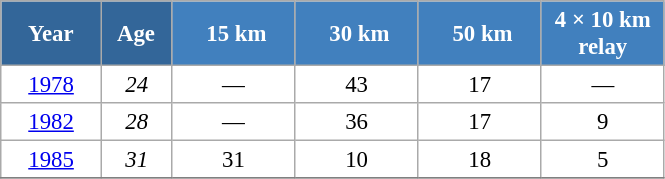<table class="wikitable" style="font-size:95%; text-align:center; border:grey solid 1px; border-collapse:collapse; background:#ffffff;">
<tr>
<th style="background-color:#369; color:white; width:60px;"> Year </th>
<th style="background-color:#369; color:white; width:40px;"> Age </th>
<th style="background-color:#4180be; color:white; width:75px;"> 15 km</th>
<th style="background-color:#4180be; color:white; width:75px;"> 30 km</th>
<th style="background-color:#4180be; color:white; width:75px;"> 50 km</th>
<th style="background-color:#4180be; color:white; width:75px;"> 4 × 10 km <br> relay </th>
</tr>
<tr>
<td><a href='#'>1978</a></td>
<td><em>24</em></td>
<td>—</td>
<td>43</td>
<td>17</td>
<td>—</td>
</tr>
<tr>
<td><a href='#'>1982</a></td>
<td><em>28</em></td>
<td>—</td>
<td>36</td>
<td>17</td>
<td>9</td>
</tr>
<tr>
<td><a href='#'>1985</a></td>
<td><em>31</em></td>
<td>31</td>
<td>10</td>
<td>18</td>
<td>5</td>
</tr>
<tr>
</tr>
</table>
